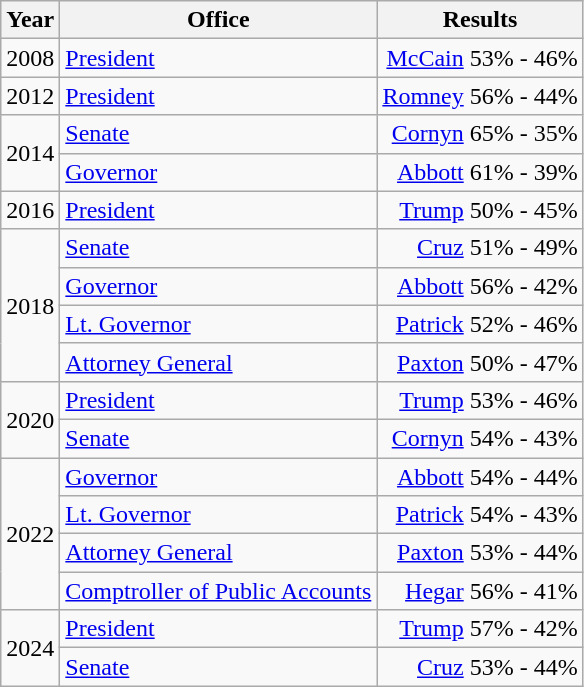<table class=wikitable>
<tr>
<th>Year</th>
<th>Office</th>
<th>Results</th>
</tr>
<tr>
<td>2008</td>
<td><a href='#'>President</a></td>
<td align="right" ><a href='#'>McCain</a> 53% - 46%</td>
</tr>
<tr>
<td>2012</td>
<td><a href='#'>President</a></td>
<td align="right" ><a href='#'>Romney</a> 56% - 44%</td>
</tr>
<tr>
<td rowspan=2>2014</td>
<td><a href='#'>Senate</a></td>
<td align="right" ><a href='#'>Cornyn</a> 65% - 35%</td>
</tr>
<tr>
<td><a href='#'>Governor</a></td>
<td align="right" ><a href='#'>Abbott</a> 61% - 39%</td>
</tr>
<tr>
<td>2016</td>
<td><a href='#'>President</a></td>
<td align="right" ><a href='#'>Trump</a> 50% - 45%</td>
</tr>
<tr>
<td rowspan=4>2018</td>
<td><a href='#'>Senate</a></td>
<td align="right" ><a href='#'>Cruz</a> 51% - 49%</td>
</tr>
<tr>
<td><a href='#'>Governor</a></td>
<td align="right" ><a href='#'>Abbott</a> 56% - 42%</td>
</tr>
<tr>
<td><a href='#'>Lt. Governor</a></td>
<td align="right" ><a href='#'>Patrick</a> 52% - 46%</td>
</tr>
<tr>
<td><a href='#'>Attorney General</a></td>
<td align="right" ><a href='#'>Paxton</a> 50% - 47%</td>
</tr>
<tr>
<td rowspan=2>2020</td>
<td><a href='#'>President</a></td>
<td align="right" ><a href='#'>Trump</a> 53% - 46%</td>
</tr>
<tr>
<td><a href='#'>Senate</a></td>
<td align="right" ><a href='#'>Cornyn</a> 54% - 43%</td>
</tr>
<tr>
<td rowspan=4>2022</td>
<td><a href='#'>Governor</a></td>
<td align="right" ><a href='#'>Abbott</a> 54% - 44%</td>
</tr>
<tr>
<td><a href='#'>Lt. Governor</a></td>
<td align="right" ><a href='#'>Patrick</a> 54% - 43%</td>
</tr>
<tr>
<td><a href='#'>Attorney General</a></td>
<td align="right" ><a href='#'>Paxton</a> 53% - 44%</td>
</tr>
<tr>
<td><a href='#'>Comptroller of Public Accounts</a></td>
<td align="right" ><a href='#'>Hegar</a> 56% - 41%</td>
</tr>
<tr>
<td rowspan=2>2024</td>
<td><a href='#'>President</a></td>
<td align="right" ><a href='#'>Trump</a> 57% - 42%</td>
</tr>
<tr>
<td><a href='#'>Senate</a></td>
<td align="right" ><a href='#'>Cruz</a> 53% - 44%</td>
</tr>
</table>
